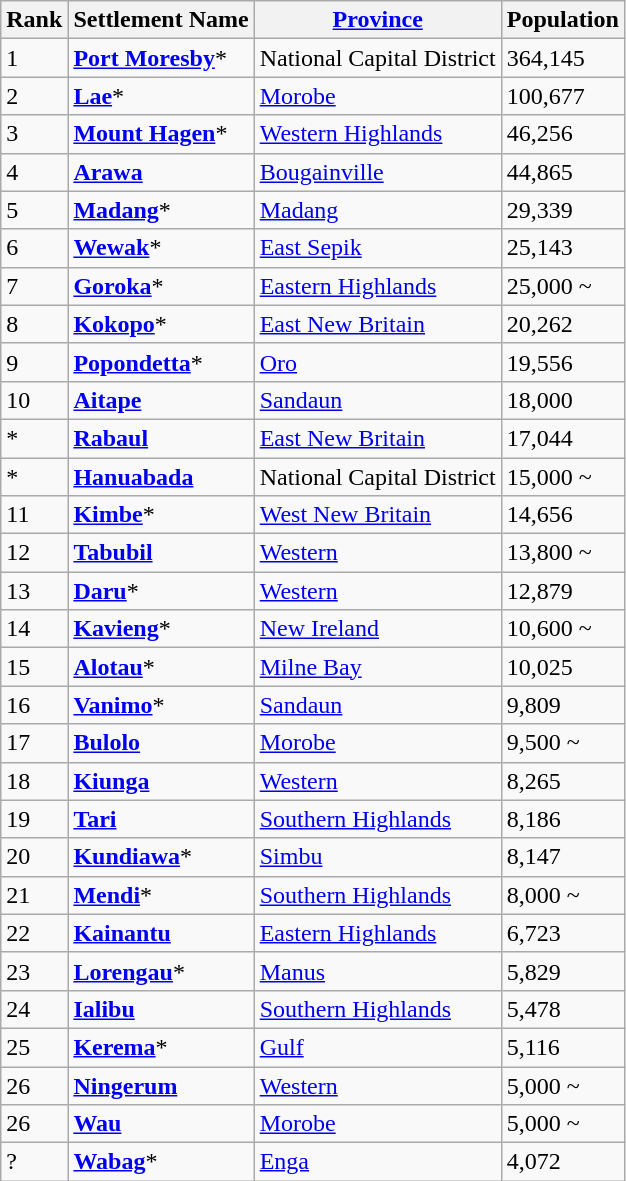<table class="wikitable sortable">
<tr>
<th bgcolor="#c0c0c0"><strong>Rank</strong></th>
<th bgcolor="#c0c0c0"><strong>Settlement Name</strong></th>
<th bgcolor="#c0c0c0"><strong><a href='#'>Province</a></strong></th>
<th bgcolor="#c0c0c0"><strong>Population</strong></th>
</tr>
<tr>
<td>1</td>
<td><strong><a href='#'>Port Moresby</a></strong>*</td>
<td>National Capital District</td>
<td>364,145</td>
</tr>
<tr>
<td>2</td>
<td><strong><a href='#'>Lae</a></strong>*</td>
<td><a href='#'>Morobe</a></td>
<td>100,677</td>
</tr>
<tr>
<td>3</td>
<td><strong><a href='#'>Mount Hagen</a></strong>*</td>
<td><a href='#'>Western Highlands</a></td>
<td>46,256</td>
</tr>
<tr>
<td>4</td>
<td><strong><a href='#'>Arawa</a></strong></td>
<td><a href='#'>Bougainville</a></td>
<td>44,865</td>
</tr>
<tr>
<td>5</td>
<td><strong><a href='#'>Madang</a></strong>*</td>
<td><a href='#'>Madang</a></td>
<td>29,339</td>
</tr>
<tr>
<td>6</td>
<td><strong><a href='#'>Wewak</a></strong>*</td>
<td><a href='#'>East Sepik</a></td>
<td>25,143</td>
</tr>
<tr>
<td>7</td>
<td><strong><a href='#'>Goroka</a></strong>*</td>
<td><a href='#'>Eastern Highlands</a></td>
<td>25,000 ~</td>
</tr>
<tr>
<td>8</td>
<td><strong><a href='#'>Kokopo</a></strong>*</td>
<td><a href='#'>East New Britain</a></td>
<td>20,262</td>
</tr>
<tr>
<td>9</td>
<td><strong><a href='#'>Popondetta</a></strong>*</td>
<td><a href='#'>Oro</a></td>
<td>19,556</td>
</tr>
<tr>
<td>10</td>
<td><strong><a href='#'>Aitape</a></strong></td>
<td><a href='#'>Sandaun</a></td>
<td>18,000</td>
</tr>
<tr>
<td>*</td>
<td><strong><a href='#'>Rabaul</a></strong></td>
<td><a href='#'>East New Britain</a></td>
<td>17,044</td>
</tr>
<tr>
<td>*</td>
<td><strong><a href='#'>Hanuabada</a></strong></td>
<td>National Capital District</td>
<td>15,000 ~</td>
</tr>
<tr>
<td>11</td>
<td><strong><a href='#'>Kimbe</a></strong>*</td>
<td><a href='#'>West New Britain</a></td>
<td>14,656</td>
</tr>
<tr>
<td>12</td>
<td><strong><a href='#'>Tabubil</a></strong></td>
<td><a href='#'>Western</a></td>
<td>13,800 ~</td>
</tr>
<tr>
<td>13</td>
<td><strong><a href='#'>Daru</a></strong>*</td>
<td><a href='#'>Western</a></td>
<td>12,879</td>
</tr>
<tr>
<td>14</td>
<td><strong><a href='#'>Kavieng</a></strong>*</td>
<td><a href='#'>New Ireland</a></td>
<td>10,600 ~</td>
</tr>
<tr>
<td>15</td>
<td><strong><a href='#'>Alotau</a></strong>*</td>
<td><a href='#'>Milne Bay</a></td>
<td>10,025</td>
</tr>
<tr>
<td>16</td>
<td><strong><a href='#'>Vanimo</a></strong>*</td>
<td><a href='#'>Sandaun</a></td>
<td>9,809</td>
</tr>
<tr>
<td>17</td>
<td><strong><a href='#'>Bulolo</a></strong></td>
<td><a href='#'>Morobe</a></td>
<td>9,500 ~</td>
</tr>
<tr>
<td>18</td>
<td><strong><a href='#'>Kiunga</a></strong></td>
<td><a href='#'>Western</a></td>
<td>8,265</td>
</tr>
<tr>
<td>19</td>
<td><strong><a href='#'>Tari</a></strong></td>
<td><a href='#'>Southern Highlands</a></td>
<td>8,186</td>
</tr>
<tr>
<td>20</td>
<td><strong><a href='#'>Kundiawa</a></strong>*</td>
<td><a href='#'>Simbu</a></td>
<td>8,147</td>
</tr>
<tr>
<td>21</td>
<td><strong><a href='#'>Mendi</a></strong>*</td>
<td><a href='#'>Southern Highlands</a></td>
<td>8,000 ~</td>
</tr>
<tr>
<td>22</td>
<td><strong><a href='#'>Kainantu</a></strong></td>
<td><a href='#'>Eastern Highlands</a></td>
<td>6,723</td>
</tr>
<tr>
<td>23</td>
<td><strong><a href='#'>Lorengau</a></strong>*</td>
<td><a href='#'>Manus</a></td>
<td>5,829</td>
</tr>
<tr>
<td>24</td>
<td><strong><a href='#'>Ialibu</a></strong></td>
<td><a href='#'>Southern Highlands</a></td>
<td>5,478</td>
</tr>
<tr>
<td>25</td>
<td><strong><a href='#'>Kerema</a></strong>*</td>
<td><a href='#'>Gulf</a></td>
<td>5,116</td>
</tr>
<tr>
<td>26</td>
<td><strong><a href='#'>Ningerum</a></strong></td>
<td><a href='#'>Western</a></td>
<td>5,000 ~</td>
</tr>
<tr>
<td>26</td>
<td><strong><a href='#'>Wau</a></strong></td>
<td><a href='#'>Morobe</a></td>
<td>5,000 ~</td>
</tr>
<tr>
<td>?</td>
<td><strong><a href='#'>Wabag</a></strong>*</td>
<td><a href='#'>Enga</a></td>
<td>4,072</td>
</tr>
</table>
